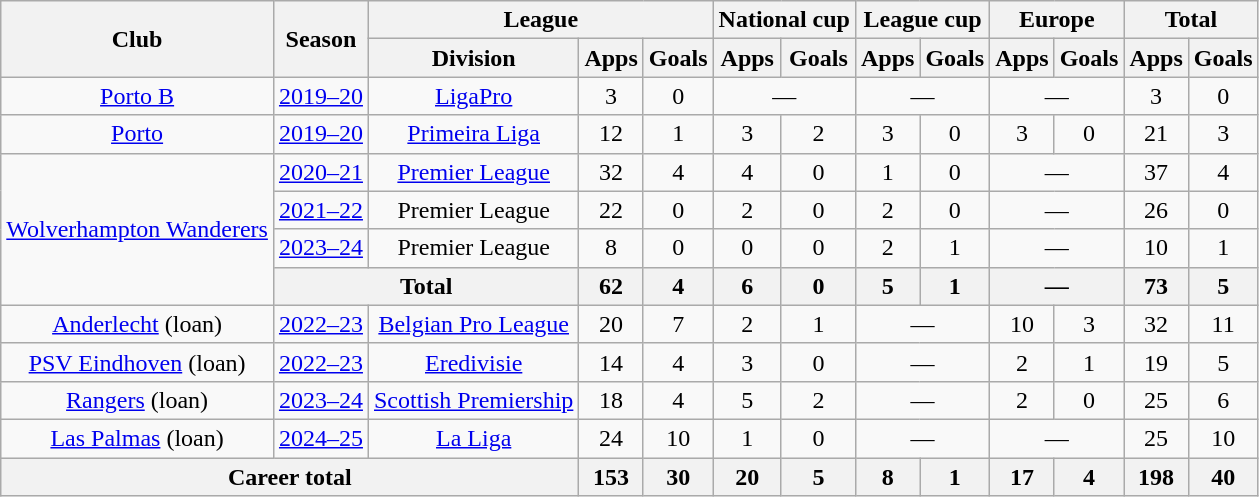<table class="wikitable" style="text-align:center">
<tr>
<th rowspan="2">Club</th>
<th rowspan="2">Season</th>
<th colspan="3">League</th>
<th colspan="2">National cup</th>
<th colspan="2">League cup</th>
<th colspan="2">Europe</th>
<th colspan="2">Total</th>
</tr>
<tr>
<th>Division</th>
<th>Apps</th>
<th>Goals</th>
<th>Apps</th>
<th>Goals</th>
<th>Apps</th>
<th>Goals</th>
<th>Apps</th>
<th>Goals</th>
<th>Apps</th>
<th>Goals</th>
</tr>
<tr>
<td><a href='#'>Porto B</a></td>
<td><a href='#'>2019–20</a></td>
<td><a href='#'>LigaPro</a></td>
<td>3</td>
<td>0</td>
<td colspan="2">—</td>
<td colspan="2">—</td>
<td colspan="2">—</td>
<td>3</td>
<td>0</td>
</tr>
<tr>
<td><a href='#'>Porto</a></td>
<td><a href='#'>2019–20</a></td>
<td><a href='#'>Primeira Liga</a></td>
<td>12</td>
<td>1</td>
<td>3</td>
<td>2</td>
<td>3</td>
<td>0</td>
<td>3</td>
<td>0</td>
<td>21</td>
<td>3</td>
</tr>
<tr>
<td rowspan="4"><a href='#'>Wolverhampton Wanderers</a></td>
<td><a href='#'>2020–21</a></td>
<td><a href='#'>Premier League</a></td>
<td>32</td>
<td>4</td>
<td>4</td>
<td>0</td>
<td>1</td>
<td>0</td>
<td colspan="2">—</td>
<td>37</td>
<td>4</td>
</tr>
<tr>
<td><a href='#'>2021–22</a></td>
<td>Premier League</td>
<td>22</td>
<td>0</td>
<td>2</td>
<td>0</td>
<td>2</td>
<td>0</td>
<td colspan="2">—</td>
<td>26</td>
<td>0</td>
</tr>
<tr>
<td><a href='#'>2023–24</a></td>
<td>Premier League</td>
<td>8</td>
<td>0</td>
<td>0</td>
<td>0</td>
<td>2</td>
<td>1</td>
<td colspan="2">—</td>
<td>10</td>
<td>1</td>
</tr>
<tr>
<th colspan="2">Total</th>
<th>62</th>
<th>4</th>
<th>6</th>
<th>0</th>
<th>5</th>
<th>1</th>
<th colspan="2">—</th>
<th>73</th>
<th>5</th>
</tr>
<tr>
<td><a href='#'>Anderlecht</a> (loan)</td>
<td><a href='#'>2022–23</a></td>
<td><a href='#'>Belgian Pro League</a></td>
<td>20</td>
<td>7</td>
<td>2</td>
<td>1</td>
<td colspan="2">—</td>
<td>10</td>
<td>3</td>
<td>32</td>
<td>11</td>
</tr>
<tr>
<td><a href='#'>PSV Eindhoven</a> (loan)</td>
<td><a href='#'>2022–23</a></td>
<td><a href='#'>Eredivisie</a></td>
<td>14</td>
<td>4</td>
<td>3</td>
<td>0</td>
<td colspan="2">—</td>
<td>2</td>
<td>1</td>
<td>19</td>
<td>5</td>
</tr>
<tr>
<td><a href='#'>Rangers</a> (loan)</td>
<td><a href='#'>2023–24</a></td>
<td><a href='#'>Scottish Premiership</a></td>
<td>18</td>
<td>4</td>
<td>5</td>
<td>2</td>
<td colspan="2">—</td>
<td>2</td>
<td>0</td>
<td>25</td>
<td>6</td>
</tr>
<tr>
<td><a href='#'>Las Palmas</a> (loan)</td>
<td><a href='#'>2024–25</a></td>
<td><a href='#'>La Liga</a></td>
<td>24</td>
<td>10</td>
<td>1</td>
<td>0</td>
<td colspan="2">—</td>
<td colspan="2">—</td>
<td>25</td>
<td>10</td>
</tr>
<tr>
<th colspan="3">Career total</th>
<th>153</th>
<th>30</th>
<th>20</th>
<th>5</th>
<th>8</th>
<th>1</th>
<th>17</th>
<th>4</th>
<th>198</th>
<th>40</th>
</tr>
</table>
